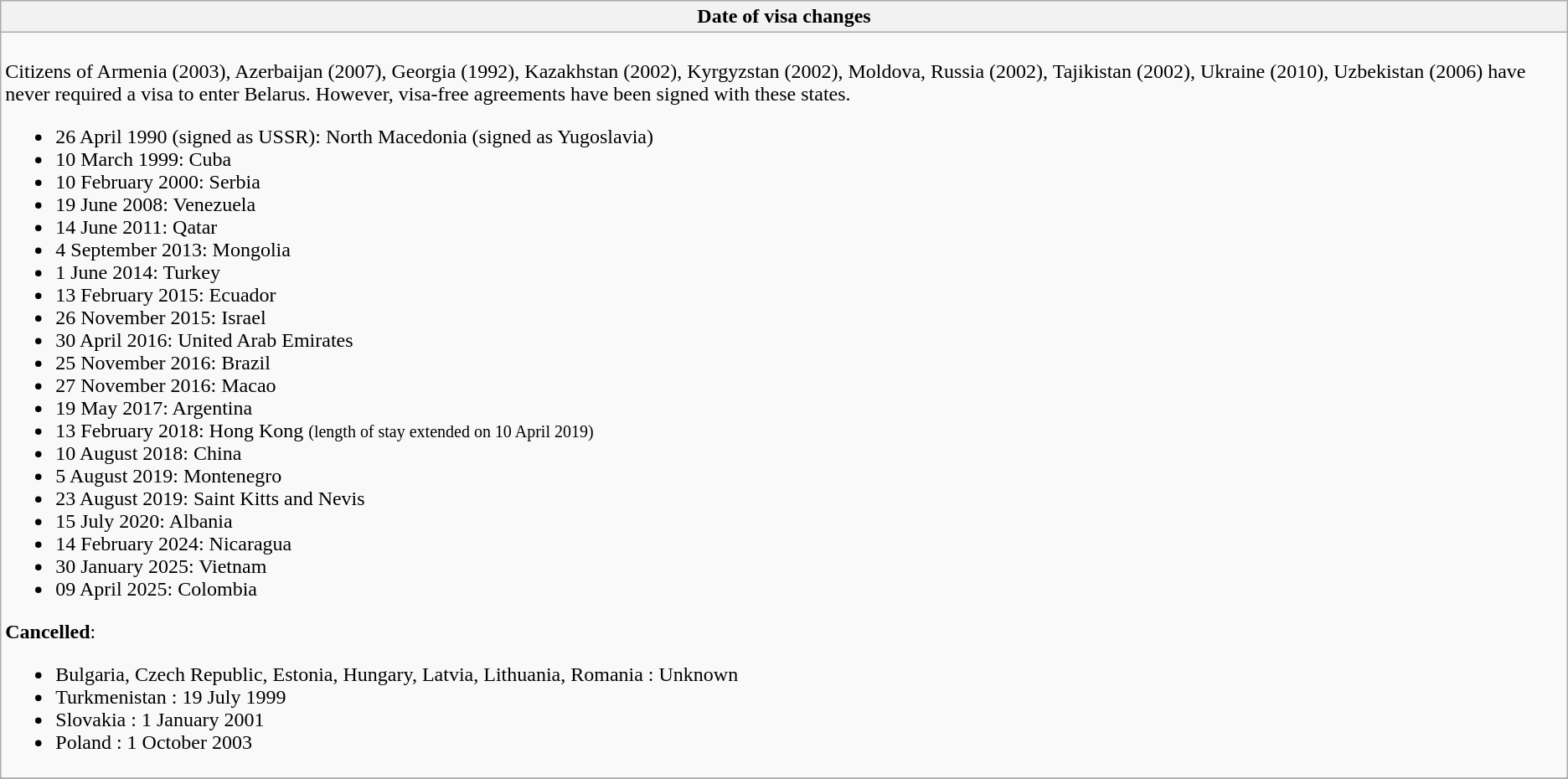<table class="wikitable collapsible collapsed">
<tr>
<th style="width:100%;";">Date of visa changes</th>
</tr>
<tr>
<td><br>Citizens of Armenia (2003), Azerbaijan (2007), Georgia (1992), Kazakhstan (2002), Kyrgyzstan (2002), Moldova, Russia (2002), Tajikistan (2002), Ukraine (2010), Uzbekistan (2006) have never required a visa to enter Belarus. However, visa-free agreements have been signed with these states.<ul><li>26 April 1990 (signed as USSR): North Macedonia (signed as Yugoslavia)</li><li>10 March 1999: Cuba</li><li>10 February 2000: Serbia</li><li>19 June 2008: Venezuela</li><li>14 June 2011: Qatar</li><li>4 September 2013: Mongolia</li><li>1 June 2014: Turkey</li><li>13 February 2015: Ecuador</li><li>26 November 2015: Israel</li><li>30 April 2016: United Arab Emirates</li><li>25 November 2016: Brazil</li><li>27 November 2016: Macao</li><li>19 May 2017: Argentina</li><li>13 February 2018: Hong Kong <small>(length of stay extended on 10 April 2019)</small></li><li>10 August 2018: China</li><li>5 August 2019: Montenegro</li><li>23 August 2019: Saint Kitts and Nevis</li><li>15 July 2020: Albania</li><li>14 February 2024: Nicaragua</li><li>30 January 2025: Vietnam</li><li>09 April 2025: Colombia</li></ul><strong>Cancelled</strong>:<ul><li>Bulgaria, Czech Republic, Estonia, Hungary, Latvia, Lithuania, Romania : Unknown</li><li>Turkmenistan : 19 July 1999</li><li>Slovakia : 1 January 2001</li><li>Poland : 1 October 2003</li></ul></td>
</tr>
<tr>
</tr>
</table>
